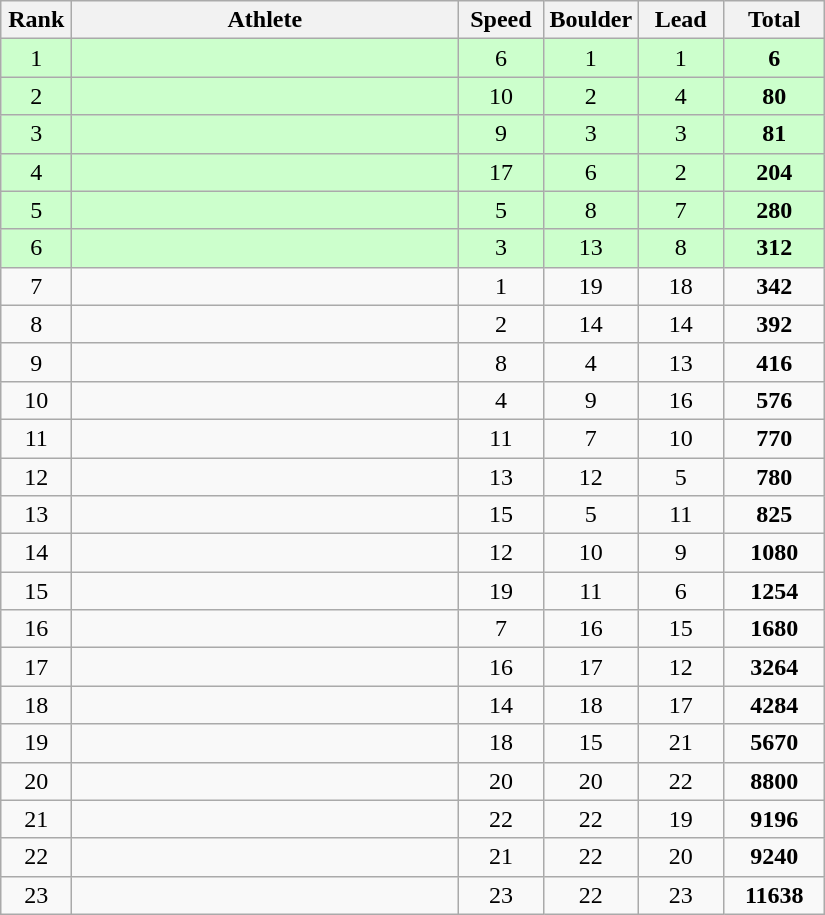<table class="wikitable" style="text-align:center">
<tr>
<th width=40>Rank</th>
<th width=250>Athlete</th>
<th width=50>Speed</th>
<th width=50>Boulder</th>
<th width=50>Lead</th>
<th width=60>Total</th>
</tr>
<tr bgcolor="ccffcc">
<td>1</td>
<td align=left></td>
<td>6</td>
<td>1</td>
<td>1</td>
<td><strong>6</strong></td>
</tr>
<tr bgcolor="ccffcc">
<td>2</td>
<td align=left></td>
<td>10</td>
<td>2</td>
<td>4</td>
<td><strong>80</strong></td>
</tr>
<tr bgcolor="ccffcc">
<td>3</td>
<td align=left></td>
<td>9</td>
<td>3</td>
<td>3</td>
<td><strong>81</strong></td>
</tr>
<tr bgcolor="ccffcc">
<td>4</td>
<td align=left></td>
<td>17</td>
<td>6</td>
<td>2</td>
<td><strong>204</strong></td>
</tr>
<tr bgcolor="ccffcc">
<td>5</td>
<td align=left></td>
<td>5</td>
<td>8</td>
<td>7</td>
<td><strong>280</strong></td>
</tr>
<tr bgcolor="ccffcc">
<td>6</td>
<td align=left></td>
<td>3</td>
<td>13</td>
<td>8</td>
<td><strong>312</strong></td>
</tr>
<tr>
<td>7</td>
<td align=left></td>
<td>1</td>
<td>19</td>
<td>18</td>
<td><strong>342</strong></td>
</tr>
<tr>
<td>8</td>
<td align=left></td>
<td>2</td>
<td>14</td>
<td>14</td>
<td><strong>392</strong></td>
</tr>
<tr>
<td>9</td>
<td align=left></td>
<td>8</td>
<td>4</td>
<td>13</td>
<td><strong>416</strong></td>
</tr>
<tr>
<td>10</td>
<td align=left></td>
<td>4</td>
<td>9</td>
<td>16</td>
<td><strong>576</strong></td>
</tr>
<tr>
<td>11</td>
<td align=left></td>
<td>11</td>
<td>7</td>
<td>10</td>
<td><strong>770</strong></td>
</tr>
<tr>
<td>12</td>
<td align=left></td>
<td>13</td>
<td>12</td>
<td>5</td>
<td><strong>780</strong></td>
</tr>
<tr>
<td>13</td>
<td align=left></td>
<td>15</td>
<td>5</td>
<td>11</td>
<td><strong>825</strong></td>
</tr>
<tr>
<td>14</td>
<td align=left></td>
<td>12</td>
<td>10</td>
<td>9</td>
<td><strong>1080</strong></td>
</tr>
<tr>
<td>15</td>
<td align=left></td>
<td>19</td>
<td>11</td>
<td>6</td>
<td><strong>1254</strong></td>
</tr>
<tr>
<td>16</td>
<td align=left></td>
<td>7</td>
<td>16</td>
<td>15</td>
<td><strong>1680</strong></td>
</tr>
<tr>
<td>17</td>
<td align=left></td>
<td>16</td>
<td>17</td>
<td>12</td>
<td><strong>3264</strong></td>
</tr>
<tr>
<td>18</td>
<td align=left></td>
<td>14</td>
<td>18</td>
<td>17</td>
<td><strong>4284</strong></td>
</tr>
<tr>
<td>19</td>
<td align=left></td>
<td>18</td>
<td>15</td>
<td>21</td>
<td><strong>5670</strong></td>
</tr>
<tr>
<td>20</td>
<td align=left></td>
<td>20</td>
<td>20</td>
<td>22</td>
<td><strong>8800</strong></td>
</tr>
<tr>
<td>21</td>
<td align=left></td>
<td>22</td>
<td>22</td>
<td>19</td>
<td><strong>9196</strong></td>
</tr>
<tr>
<td>22</td>
<td align=left></td>
<td>21</td>
<td>22</td>
<td>20</td>
<td><strong>9240</strong></td>
</tr>
<tr>
<td>23</td>
<td align=left></td>
<td>23</td>
<td>22</td>
<td>23</td>
<td><strong>11638</strong></td>
</tr>
</table>
